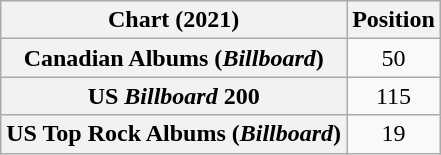<table class="wikitable sortable plainrowheaders" style="text-align:center">
<tr>
<th scope="col">Chart (2021)</th>
<th scope="col">Position</th>
</tr>
<tr>
<th scope="row">Canadian Albums (<em>Billboard</em>)</th>
<td>50</td>
</tr>
<tr>
<th scope="row">US <em>Billboard</em> 200</th>
<td>115</td>
</tr>
<tr>
<th scope="row">US Top Rock Albums (<em>Billboard</em>)</th>
<td>19</td>
</tr>
</table>
